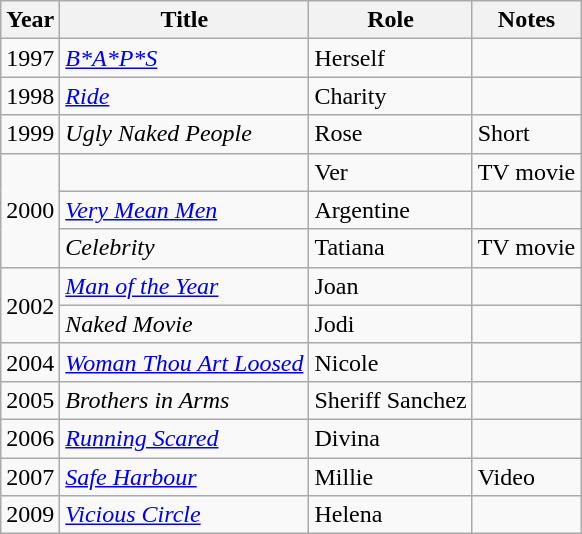<table class="wikitable sortable">
<tr>
<th>Year</th>
<th>Title</th>
<th>Role</th>
<th class="unsortable">Notes</th>
</tr>
<tr>
<td>1997</td>
<td><em><a href='#'>B*A*P*S</a></em></td>
<td>Herself</td>
<td></td>
</tr>
<tr>
<td>1998</td>
<td><em><a href='#'>Ride</a></em></td>
<td>Charity</td>
<td></td>
</tr>
<tr>
<td>1999</td>
<td><em>Ugly Naked People</em></td>
<td>Rose</td>
<td>Short</td>
</tr>
<tr>
<td rowspan="3">2000</td>
<td><em></em></td>
<td>Ver</td>
<td>TV movie</td>
</tr>
<tr>
<td><em><a href='#'>Very Mean Men</a></em></td>
<td>Argentine</td>
<td></td>
</tr>
<tr>
<td><em>Celebrity</em></td>
<td>Tatiana</td>
<td>TV movie</td>
</tr>
<tr>
<td rowspan="2">2002</td>
<td><em><a href='#'>Man of the Year</a></em></td>
<td>Joan</td>
<td></td>
</tr>
<tr>
<td><em>Naked Movie</em></td>
<td>Jodi</td>
<td></td>
</tr>
<tr>
<td>2004</td>
<td><em><a href='#'>Woman Thou Art Loosed</a></em></td>
<td>Nicole</td>
<td></td>
</tr>
<tr>
<td>2005</td>
<td><em>Brothers in Arms</em></td>
<td>Sheriff Sanchez</td>
<td></td>
</tr>
<tr>
<td>2006</td>
<td><em><a href='#'>Running Scared</a></em></td>
<td>Divina</td>
<td></td>
</tr>
<tr>
<td>2007</td>
<td><em><a href='#'>Safe Harbour</a></em></td>
<td>Millie</td>
<td>Video</td>
</tr>
<tr>
<td>2009</td>
<td><em><a href='#'>Vicious Circle</a></em></td>
<td>Helena</td>
<td></td>
</tr>
</table>
